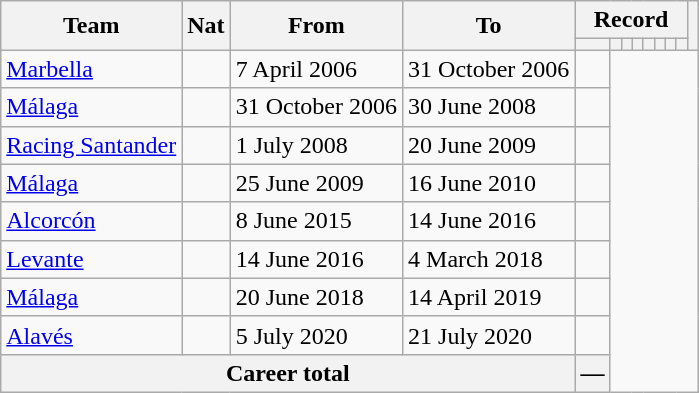<table class="wikitable" style="text-align: center">
<tr>
<th rowspan="2">Team</th>
<th rowspan="2">Nat</th>
<th rowspan="2">From</th>
<th rowspan="2">To</th>
<th colspan="8">Record</th>
<th rowspan=2></th>
</tr>
<tr>
<th></th>
<th></th>
<th></th>
<th></th>
<th></th>
<th></th>
<th></th>
<th></th>
</tr>
<tr>
<td align="left"><a href='#'>Marbella</a></td>
<td></td>
<td align=left>7 April 2006</td>
<td align=left>31 October 2006<br></td>
<td></td>
</tr>
<tr>
<td align="left"><a href='#'>Málaga</a></td>
<td></td>
<td align=left>31 October 2006</td>
<td align=left>30 June 2008<br></td>
<td></td>
</tr>
<tr>
<td align="left"><a href='#'>Racing Santander</a></td>
<td></td>
<td align=left>1 July 2008</td>
<td align=left>20 June 2009<br></td>
<td></td>
</tr>
<tr>
<td align="left"><a href='#'>Málaga</a></td>
<td></td>
<td align=left>25 June 2009</td>
<td align=left>16 June 2010<br></td>
<td></td>
</tr>
<tr>
<td align="left"><a href='#'>Alcorcón</a></td>
<td></td>
<td align=left>8 June 2015</td>
<td align=left>14 June 2016<br></td>
<td></td>
</tr>
<tr>
<td align="left"><a href='#'>Levante</a></td>
<td></td>
<td align=left>14 June 2016</td>
<td align=left>4 March 2018<br></td>
<td></td>
</tr>
<tr>
<td align="left"><a href='#'>Málaga</a></td>
<td></td>
<td align=left>20 June 2018</td>
<td align=left>14 April 2019<br></td>
<td></td>
</tr>
<tr>
<td align="left"><a href='#'>Alavés</a></td>
<td></td>
<td align=left>5 July 2020</td>
<td align=left>21 July 2020<br></td>
<td></td>
</tr>
<tr>
<th colspan=4>Career total<br></th>
<th>—</th>
</tr>
</table>
